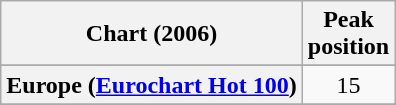<table class="wikitable sortable plainrowheaders" style="text-align:center">
<tr>
<th scope="col">Chart (2006)</th>
<th scope="col">Peak<br>position</th>
</tr>
<tr>
</tr>
<tr>
</tr>
<tr>
</tr>
<tr>
</tr>
<tr>
</tr>
<tr>
<th scope="row">Europe (<a href='#'>Eurochart Hot 100</a>)</th>
<td>15</td>
</tr>
<tr>
</tr>
<tr>
</tr>
<tr>
</tr>
<tr>
</tr>
<tr>
</tr>
<tr>
</tr>
<tr>
</tr>
<tr>
</tr>
<tr>
</tr>
<tr>
</tr>
<tr>
</tr>
<tr>
</tr>
<tr>
</tr>
</table>
